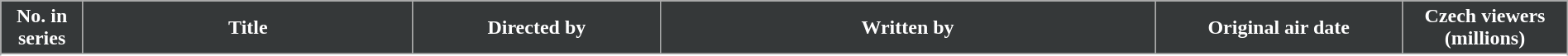<table class="wikitable plainrowheaders" style="width: 100%; margin-right: 0;">
<tr>
<th scope=col style="background: #353839; color: #fff; text-align:center;" width=5%>No. in<br>series</th>
<th scope=col style="background: #353839; color: #fff; text-align:center;" width=20%>Title</th>
<th scope=col style="background: #353839; color: #fff; text-align:center;" width=15%>Directed by</th>
<th scope=col style="background: #353839; color: #fff; text-align:center;" width=30%>Written by</th>
<th scope=col style="background: #353839; color: #fff; text-align:center;" width=15%>Original air date</th>
<th scope=col style="background: #353839; color: #fff; text-align:center;" width=10%>Czech viewers<br>(millions)</th>
</tr>
<tr>
</tr>
<tr>
</tr>
</table>
